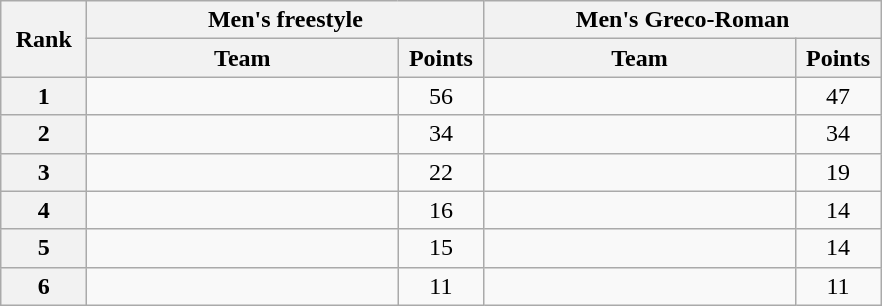<table class="wikitable" style="text-align:center;">
<tr>
<th width=50 rowspan="2">Rank</th>
<th colspan="2">Men's freestyle</th>
<th colspan="2">Men's Greco-Roman</th>
</tr>
<tr>
<th width=200>Team</th>
<th width=50>Points</th>
<th width=200>Team</th>
<th width=50>Points</th>
</tr>
<tr>
<th>1</th>
<td align=left></td>
<td>56</td>
<td align=left></td>
<td>47</td>
</tr>
<tr>
<th>2</th>
<td align=left></td>
<td>34</td>
<td align=left></td>
<td>34</td>
</tr>
<tr>
<th>3</th>
<td align=left></td>
<td>22</td>
<td align=left></td>
<td>19</td>
</tr>
<tr>
<th>4</th>
<td align=left></td>
<td>16</td>
<td align=left></td>
<td>14</td>
</tr>
<tr>
<th>5</th>
<td align=left></td>
<td>15</td>
<td align=left></td>
<td>14</td>
</tr>
<tr>
<th>6</th>
<td align=left></td>
<td>11</td>
<td align=left></td>
<td>11</td>
</tr>
</table>
